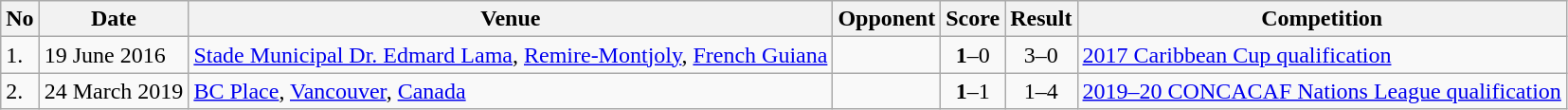<table class="wikitable" style="font-size:100%;">
<tr>
<th>No</th>
<th>Date</th>
<th>Venue</th>
<th>Opponent</th>
<th>Score</th>
<th>Result</th>
<th>Competition</th>
</tr>
<tr>
<td>1.</td>
<td>19 June 2016</td>
<td><a href='#'>Stade Municipal Dr. Edmard Lama</a>, <a href='#'>Remire-Montjoly</a>, <a href='#'>French Guiana</a></td>
<td></td>
<td align=center><strong>1</strong>–0</td>
<td align=center>3–0</td>
<td><a href='#'>2017 Caribbean Cup qualification</a></td>
</tr>
<tr>
<td>2.</td>
<td>24 March 2019</td>
<td><a href='#'>BC Place</a>, <a href='#'>Vancouver</a>, <a href='#'>Canada</a></td>
<td></td>
<td align=center><strong>1</strong>–1</td>
<td align=center>1–4</td>
<td><a href='#'>2019–20 CONCACAF Nations League qualification</a></td>
</tr>
</table>
